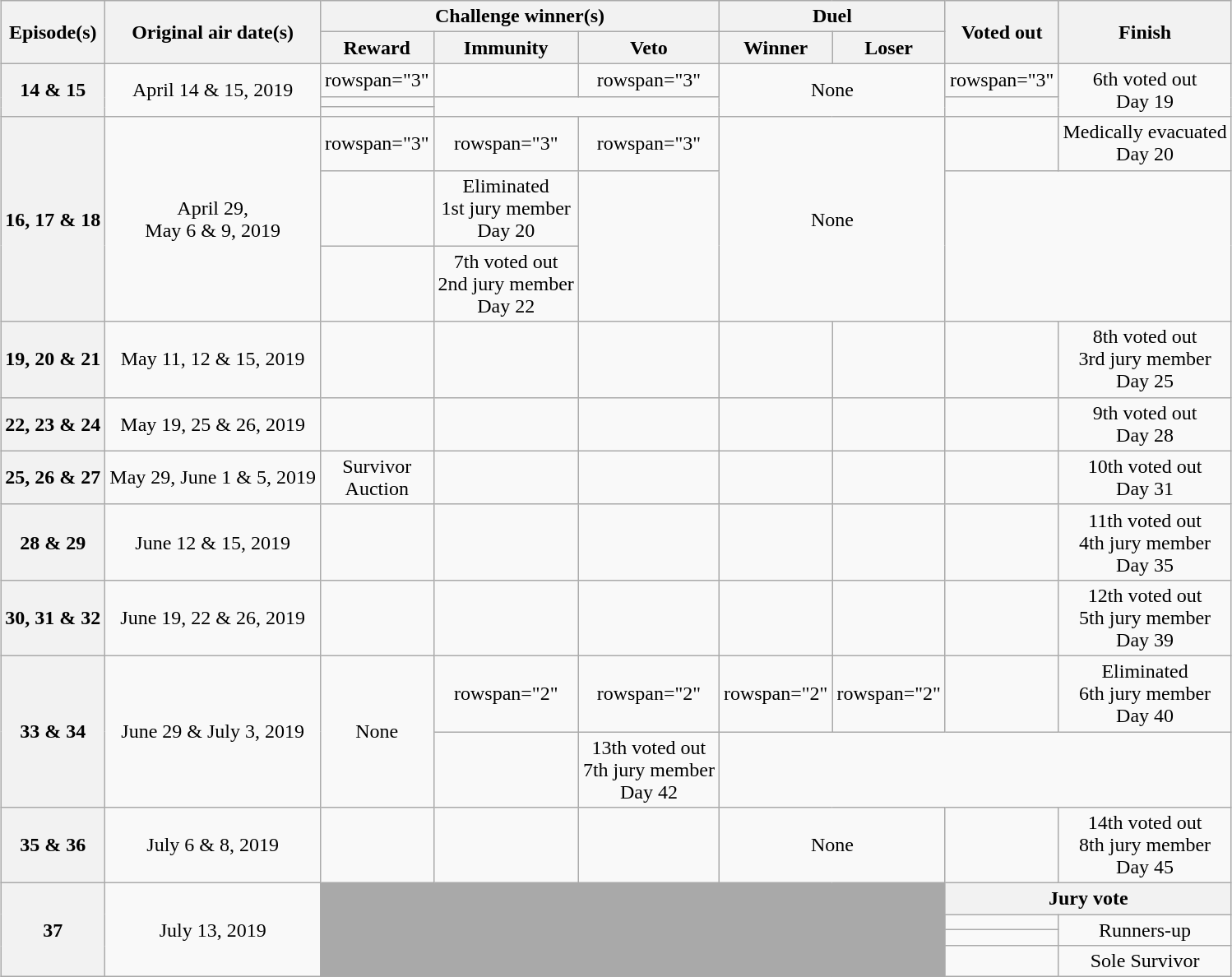<table class="wikitable plainrowheaders nowrap" style="margin:auto; text-align:center">
<tr>
<th scope="col" rowspan="2">Episode(s)</th>
<th scope="col" rowspan="2">Original air date(s)</th>
<th scope="col" colspan="3">Challenge winner(s)</th>
<th scope="col" colspan="2">Duel</th>
<th scope="col" rowspan="2">Voted out</th>
<th scope="col" rowspan="2">Finish</th>
</tr>
<tr>
<th scope="col">Reward</th>
<th scope="col">Immunity</th>
<th scope="col">Veto</th>
<th scope="col">Winner</th>
<th scope="col">Loser</th>
</tr>
<tr>
<th rowspan="3">14 & 15</th>
<td rowspan="3">April 14 & 15, 2019</td>
<td>rowspan="3" </td>
<td></td>
<td>rowspan="3" </td>
<td colspan="2" rowspan="3">None</td>
<td>rowspan="3" </td>
<td rowspan="3">6th voted out<br>Day 19</td>
</tr>
<tr>
<td></td>
</tr>
<tr>
<td></td>
</tr>
<tr>
<th rowspan="3">16, 17 & 18</th>
<td rowspan="3">April 29,<br>May 6 & 9, 2019</td>
<td>rowspan="3" </td>
<td>rowspan="3" </td>
<td>rowspan="3" </td>
<td rowspan="3" colspan="2">None</td>
<td></td>
<td>Medically evacuated<br>Day 20</td>
</tr>
<tr>
<td></td>
<td>Eliminated<br>1st jury member<br>Day 20</td>
</tr>
<tr>
<td></td>
<td>7th voted out<br>2nd jury member<br>Day 22</td>
</tr>
<tr>
<th>19, 20 & 21</th>
<td>May 11, 12 & 15, 2019</td>
<td></td>
<td></td>
<td></td>
<td></td>
<td></td>
<td></td>
<td>8th voted out<br>3rd jury member<br>Day 25</td>
</tr>
<tr>
<th>22, 23 & 24</th>
<td>May 19, 25 & 26, 2019</td>
<td></td>
<td></td>
<td></td>
<td></td>
<td></td>
<td></td>
<td>9th voted out<br>Day 28</td>
</tr>
<tr>
<th>25, 26 & 27</th>
<td>May 29, June 1 & 5, 2019</td>
<td>Survivor<br>Auction</td>
<td></td>
<td></td>
<td></td>
<td></td>
<td></td>
<td>10th voted out<br>Day 31</td>
</tr>
<tr>
<th>28 & 29</th>
<td>June 12 & 15, 2019</td>
<td></td>
<td></td>
<td></td>
<td></td>
<td></td>
<td></td>
<td>11th voted out<br>4th jury member<br>Day 35</td>
</tr>
<tr>
<th>30, 31 & 32</th>
<td>June 19, 22 & 26, 2019</td>
<td></td>
<td></td>
<td></td>
<td></td>
<td></td>
<td></td>
<td>12th voted out<br>5th jury member<br>Day 39</td>
</tr>
<tr>
<th rowspan="2">33 & 34</th>
<td rowspan="2">June 29 & July 3, 2019</td>
<td rowspan="2">None</td>
<td>rowspan="2" </td>
<td>rowspan="2" </td>
<td>rowspan="2" </td>
<td>rowspan="2" </td>
<td></td>
<td>Eliminated<br>6th jury member<br>Day 40</td>
</tr>
<tr>
<td></td>
<td>13th voted out<br>7th jury member<br>Day 42</td>
</tr>
<tr>
<th>35 & 36</th>
<td>July 6 & 8, 2019</td>
<td></td>
<td></td>
<td></td>
<td colspan="2">None</td>
<td></td>
<td>14th voted out<br>8th jury member<br>Day 45</td>
</tr>
<tr>
<th rowspan="4">37</th>
<td rowspan="4">July 13, 2019</td>
<td rowspan="4" colspan="5" bgcolor="darkgray"></td>
<th colspan="2">Jury vote</th>
</tr>
<tr>
<td></td>
<td rowspan="2">Runners-up</td>
</tr>
<tr>
<td></td>
</tr>
<tr>
<td></td>
<td>Sole Survivor</td>
</tr>
</table>
